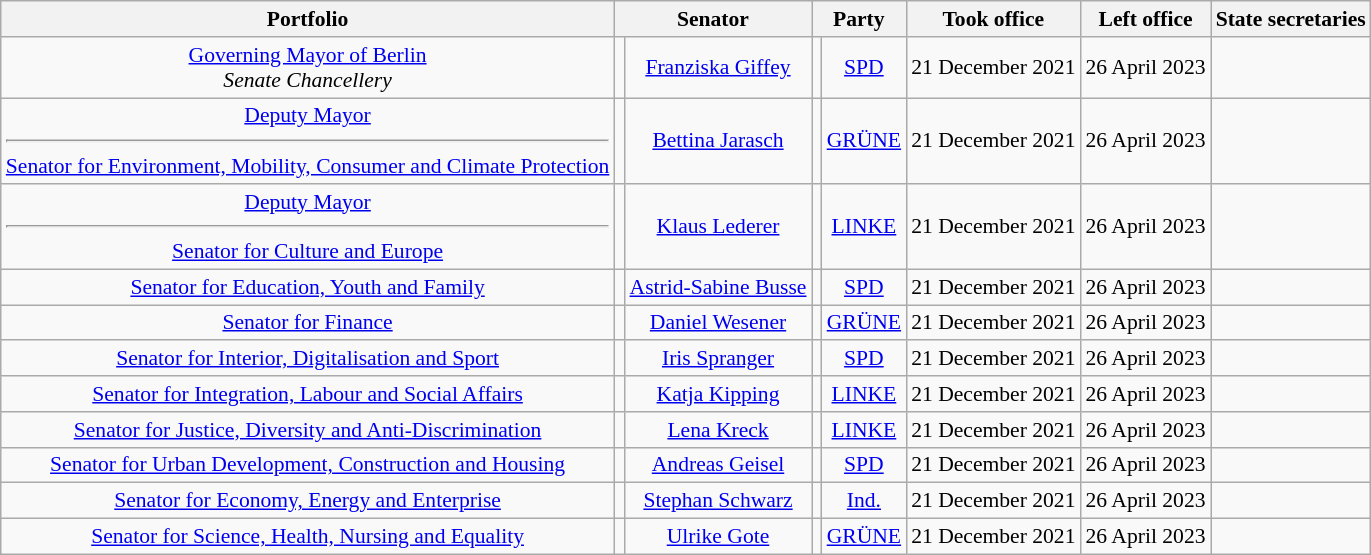<table class=wikitable style="text-align:center; font-size:90%">
<tr>
<th>Portfolio</th>
<th colspan=2>Senator</th>
<th colspan=2>Party</th>
<th>Took office</th>
<th>Left office</th>
<th>State secretaries</th>
</tr>
<tr>
<td><a href='#'>Governing Mayor of Berlin</a><br><em>Senate Chancellery</em></td>
<td></td>
<td><a href='#'>Franziska Giffey</a><br></td>
<td bgcolor=></td>
<td><a href='#'>SPD</a></td>
<td>21 December 2021</td>
<td>26 April 2023</td>
<td></td>
</tr>
<tr>
<td><a href='#'>Deputy Mayor</a><hr><a href='#'>Senator for Environment, Mobility, Consumer and Climate Protection</a></td>
<td></td>
<td><a href='#'>Bettina Jarasch</a><br></td>
<td bgcolor=></td>
<td><a href='#'>GRÜNE</a></td>
<td>21 December 2021</td>
<td>26 April 2023</td>
<td></td>
</tr>
<tr>
<td><a href='#'>Deputy Mayor</a><hr><a href='#'>Senator for Culture and Europe</a></td>
<td></td>
<td><a href='#'>Klaus Lederer</a><br></td>
<td bgcolor=></td>
<td><a href='#'>LINKE</a></td>
<td>21 December 2021</td>
<td>26 April 2023</td>
<td></td>
</tr>
<tr>
<td><a href='#'>Senator for Education, Youth and Family</a></td>
<td></td>
<td><a href='#'>Astrid-Sabine Busse</a><br></td>
<td bgcolor=></td>
<td><a href='#'>SPD</a></td>
<td>21 December 2021</td>
<td>26 April 2023</td>
<td></td>
</tr>
<tr>
<td><a href='#'>Senator for Finance</a></td>
<td></td>
<td><a href='#'>Daniel Wesener</a><br></td>
<td bgcolor=></td>
<td><a href='#'>GRÜNE</a></td>
<td>21 December 2021</td>
<td>26 April 2023</td>
<td></td>
</tr>
<tr>
<td><a href='#'>Senator for Interior, Digitalisation and Sport</a></td>
<td></td>
<td><a href='#'>Iris Spranger</a><br></td>
<td bgcolor=></td>
<td><a href='#'>SPD</a></td>
<td>21 December 2021</td>
<td>26 April 2023</td>
<td></td>
</tr>
<tr>
<td><a href='#'>Senator for Integration, Labour and Social Affairs</a></td>
<td></td>
<td><a href='#'>Katja Kipping</a><br></td>
<td bgcolor=></td>
<td><a href='#'>LINKE</a></td>
<td>21 December 2021</td>
<td>26 April 2023</td>
<td></td>
</tr>
<tr>
<td><a href='#'>Senator for Justice, Diversity and Anti-Discrimination</a></td>
<td></td>
<td><a href='#'>Lena Kreck</a><br></td>
<td bgcolor=></td>
<td><a href='#'>LINKE</a></td>
<td>21 December 2021</td>
<td>26 April 2023</td>
<td></td>
</tr>
<tr>
<td><a href='#'>Senator for Urban Development, Construction and Housing</a></td>
<td></td>
<td><a href='#'>Andreas Geisel</a><br></td>
<td bgcolor=></td>
<td><a href='#'>SPD</a></td>
<td>21 December 2021</td>
<td>26 April 2023</td>
<td></td>
</tr>
<tr>
<td><a href='#'>Senator for Economy, Energy and Enterprise</a></td>
<td></td>
<td><a href='#'>Stephan Schwarz</a><br></td>
<td bgcolor=></td>
<td><a href='#'>Ind.</a><br></td>
<td>21 December 2021</td>
<td>26 April 2023</td>
<td></td>
</tr>
<tr>
<td><a href='#'>Senator for Science, Health, Nursing and Equality</a></td>
<td></td>
<td><a href='#'>Ulrike Gote</a><br></td>
<td bgcolor=></td>
<td><a href='#'>GRÜNE</a></td>
<td>21 December 2021</td>
<td>26 April 2023</td>
<td></td>
</tr>
</table>
